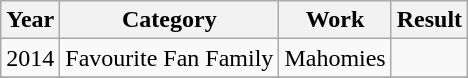<table class="wikitable">
<tr>
<th>Year</th>
<th>Category</th>
<th>Work</th>
<th>Result</th>
</tr>
<tr>
<td>2014</td>
<td>Favourite Fan Family</td>
<td>Mahomies</td>
<td></td>
</tr>
<tr>
</tr>
</table>
